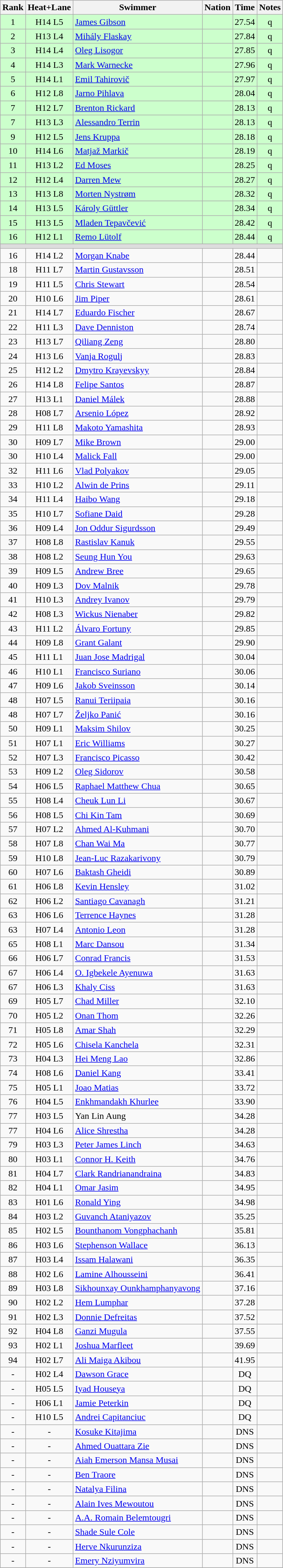<table class="wikitable sortable" style="text-align:center">
<tr>
<th>Rank</th>
<th>Heat+Lane</th>
<th>Swimmer</th>
<th>Nation</th>
<th>Time</th>
<th>Notes</th>
</tr>
<tr bgcolor=ccffcc>
<td>1</td>
<td>H14 L5</td>
<td align=left><a href='#'>James Gibson</a></td>
<td align=left></td>
<td>27.54</td>
<td>q</td>
</tr>
<tr bgcolor=ccffcc>
<td>2</td>
<td>H13 L4</td>
<td align=left><a href='#'>Mihály Flaskay</a></td>
<td align=left></td>
<td>27.84</td>
<td>q</td>
</tr>
<tr bgcolor=ccffcc>
<td>3</td>
<td>H14 L4</td>
<td align=left><a href='#'>Oleg Lisogor</a></td>
<td align=left></td>
<td>27.85</td>
<td>q</td>
</tr>
<tr bgcolor=ccffcc>
<td>4</td>
<td>H14 L3</td>
<td align=left><a href='#'>Mark Warnecke</a></td>
<td align=left></td>
<td>27.96</td>
<td>q</td>
</tr>
<tr bgcolor=ccffcc>
<td>5</td>
<td>H14 L1</td>
<td align=left><a href='#'>Emil Tahirovič</a></td>
<td align=left></td>
<td>27.97</td>
<td>q</td>
</tr>
<tr bgcolor=ccffcc>
<td>6</td>
<td>H12 L8</td>
<td align=left><a href='#'>Jarno Pihlava</a></td>
<td align=left></td>
<td>28.04</td>
<td>q</td>
</tr>
<tr bgcolor=ccffcc>
<td>7</td>
<td>H12 L7</td>
<td align=left><a href='#'>Brenton Rickard</a></td>
<td align=left></td>
<td>28.13</td>
<td>q</td>
</tr>
<tr bgcolor=ccffcc>
<td>7</td>
<td>H13 L3</td>
<td align=left><a href='#'>Alessandro Terrin</a></td>
<td align=left></td>
<td>28.13</td>
<td>q</td>
</tr>
<tr bgcolor=ccffcc>
<td>9</td>
<td>H12 L5</td>
<td align=left><a href='#'>Jens Kruppa</a></td>
<td align=left></td>
<td>28.18</td>
<td>q</td>
</tr>
<tr bgcolor=ccffcc>
<td>10</td>
<td>H14 L6</td>
<td align=left><a href='#'>Matjaž Markič</a></td>
<td align=left></td>
<td>28.19</td>
<td>q</td>
</tr>
<tr bgcolor=ccffcc>
<td>11</td>
<td>H13 L2</td>
<td align=left><a href='#'>Ed Moses</a></td>
<td align=left></td>
<td>28.25</td>
<td>q</td>
</tr>
<tr bgcolor=ccffcc>
<td>12</td>
<td>H12 L4</td>
<td align=left><a href='#'>Darren Mew</a></td>
<td align=left></td>
<td>28.27</td>
<td>q</td>
</tr>
<tr bgcolor=ccffcc>
<td>13</td>
<td>H13 L8</td>
<td align=left><a href='#'>Morten Nystrøm</a></td>
<td align=left></td>
<td>28.32</td>
<td>q</td>
</tr>
<tr bgcolor=ccffcc>
<td>14</td>
<td>H13 L5</td>
<td align=left><a href='#'>Károly Güttler</a></td>
<td align=left></td>
<td>28.34</td>
<td>q</td>
</tr>
<tr bgcolor=ccffcc>
<td>15</td>
<td>H13 L5</td>
<td align=left><a href='#'>Mladen Tepavčević</a></td>
<td align=left></td>
<td>28.42</td>
<td>q</td>
</tr>
<tr bgcolor=ccffcc>
<td>16</td>
<td>H12 L1</td>
<td align=left><a href='#'>Remo Lütolf</a></td>
<td align=left></td>
<td>28.44</td>
<td>q</td>
</tr>
<tr bgcolor=#DDDDDD>
<td colspan=6></td>
</tr>
<tr>
<td>16</td>
<td>H14 L2</td>
<td align=left><a href='#'>Morgan Knabe</a></td>
<td align=left></td>
<td>28.44</td>
<td></td>
</tr>
<tr>
<td>18</td>
<td>H11 L7</td>
<td align=left><a href='#'>Martin Gustavsson</a></td>
<td align=left></td>
<td>28.51</td>
<td></td>
</tr>
<tr>
<td>19</td>
<td>H11 L5</td>
<td align=left><a href='#'>Chris Stewart</a></td>
<td align=left></td>
<td>28.54</td>
<td></td>
</tr>
<tr>
<td>20</td>
<td>H10 L6</td>
<td align=left><a href='#'>Jim Piper</a></td>
<td align=left></td>
<td>28.61</td>
<td></td>
</tr>
<tr>
<td>21</td>
<td>H14 L7</td>
<td align=left><a href='#'>Eduardo Fischer</a></td>
<td align=left></td>
<td>28.67</td>
<td></td>
</tr>
<tr>
<td>22</td>
<td>H11 L3</td>
<td align=left><a href='#'>Dave Denniston</a></td>
<td align=left></td>
<td>28.74</td>
<td></td>
</tr>
<tr>
<td>23</td>
<td>H13 L7</td>
<td align=left><a href='#'>Qiliang Zeng</a></td>
<td align=left></td>
<td>28.80</td>
<td></td>
</tr>
<tr>
<td>24</td>
<td>H13 L6</td>
<td align=left><a href='#'>Vanja Rogulj</a></td>
<td align=left></td>
<td>28.83</td>
<td></td>
</tr>
<tr>
<td>25</td>
<td>H12 L2</td>
<td align=left><a href='#'>Dmytro Krayevskyy</a></td>
<td align=left></td>
<td>28.84</td>
<td></td>
</tr>
<tr>
<td>26</td>
<td>H14 L8</td>
<td align=left><a href='#'>Felipe Santos</a></td>
<td align=left></td>
<td>28.87</td>
<td></td>
</tr>
<tr>
<td>27</td>
<td>H13 L1</td>
<td align=left><a href='#'>Daniel Málek</a></td>
<td align=left></td>
<td>28.88</td>
<td></td>
</tr>
<tr>
<td>28</td>
<td>H08 L7</td>
<td align=left><a href='#'>Arsenio López</a></td>
<td align=left></td>
<td>28.92</td>
<td></td>
</tr>
<tr>
<td>29</td>
<td>H11 L8</td>
<td align=left><a href='#'>Makoto Yamashita</a></td>
<td align=left></td>
<td>28.93</td>
<td></td>
</tr>
<tr>
<td>30</td>
<td>H09 L7</td>
<td align=left><a href='#'>Mike Brown</a></td>
<td align=left></td>
<td>29.00</td>
<td></td>
</tr>
<tr>
<td>30</td>
<td>H10 L4</td>
<td align=left><a href='#'>Malick Fall</a></td>
<td align=left></td>
<td>29.00</td>
<td></td>
</tr>
<tr>
<td>32</td>
<td>H11 L6</td>
<td align=left><a href='#'>Vlad Polyakov</a></td>
<td align=left></td>
<td>29.05</td>
<td></td>
</tr>
<tr>
<td>33</td>
<td>H10 L2</td>
<td align=left><a href='#'>Alwin de Prins</a></td>
<td align=left></td>
<td>29.11</td>
<td></td>
</tr>
<tr>
<td>34</td>
<td>H11 L4</td>
<td align=left><a href='#'>Haibo Wang</a></td>
<td align=left></td>
<td>29.18</td>
<td></td>
</tr>
<tr>
<td>35</td>
<td>H10 L7</td>
<td align=left><a href='#'>Sofiane Daid</a></td>
<td align=left></td>
<td>29.28</td>
<td></td>
</tr>
<tr>
<td>36</td>
<td>H09 L4</td>
<td align=left><a href='#'>Jon Oddur Sigurdsson</a></td>
<td align=left></td>
<td>29.49</td>
<td></td>
</tr>
<tr>
<td>37</td>
<td>H08 L8</td>
<td align=left><a href='#'>Rastislav Kanuk</a></td>
<td align=left></td>
<td>29.55</td>
<td></td>
</tr>
<tr>
<td>38</td>
<td>H08 L2</td>
<td align=left><a href='#'>Seung Hun You</a></td>
<td align=left></td>
<td>29.63</td>
<td></td>
</tr>
<tr>
<td>39</td>
<td>H09 L5</td>
<td align=left><a href='#'>Andrew Bree</a></td>
<td align=left></td>
<td>29.65</td>
<td></td>
</tr>
<tr>
<td>40</td>
<td>H09 L3</td>
<td align=left><a href='#'>Dov Malnik</a></td>
<td align=left></td>
<td>29.78</td>
<td></td>
</tr>
<tr>
<td>41</td>
<td>H10 L3</td>
<td align=left><a href='#'>Andrey Ivanov</a></td>
<td align=left></td>
<td>29.79</td>
<td></td>
</tr>
<tr>
<td>42</td>
<td>H08 L3</td>
<td align=left><a href='#'>Wickus Nienaber</a></td>
<td align=left></td>
<td>29.82</td>
<td></td>
</tr>
<tr>
<td>43</td>
<td>H11 L2</td>
<td align=left><a href='#'>Álvaro Fortuny</a></td>
<td align=left></td>
<td>29.85</td>
<td></td>
</tr>
<tr>
<td>44</td>
<td>H09 L8</td>
<td align=left><a href='#'>Grant Galant</a></td>
<td align=left></td>
<td>29.90</td>
<td></td>
</tr>
<tr>
<td>45</td>
<td>H11 L1</td>
<td align=left><a href='#'>Juan Jose Madrigal</a></td>
<td align=left></td>
<td>30.04</td>
<td></td>
</tr>
<tr>
<td>46</td>
<td>H10 L1</td>
<td align=left><a href='#'>Francisco Suriano</a></td>
<td align=left></td>
<td>30.06</td>
<td></td>
</tr>
<tr>
<td>47</td>
<td>H09 L6</td>
<td align=left><a href='#'>Jakob Sveinsson</a></td>
<td align=left></td>
<td>30.14</td>
<td></td>
</tr>
<tr>
<td>48</td>
<td>H07 L5</td>
<td align=left><a href='#'>Ranui Teriipaia</a></td>
<td align=left></td>
<td>30.16</td>
<td></td>
</tr>
<tr>
<td>48</td>
<td>H07 L7</td>
<td align=left><a href='#'>Željko Panić</a></td>
<td align=left></td>
<td>30.16</td>
<td></td>
</tr>
<tr>
<td>50</td>
<td>H09 L1</td>
<td align=left><a href='#'>Maksim Shilov</a></td>
<td align=left></td>
<td>30.25</td>
<td></td>
</tr>
<tr>
<td>51</td>
<td>H07 L1</td>
<td align=left><a href='#'>Eric Williams</a></td>
<td align=left></td>
<td>30.27</td>
<td></td>
</tr>
<tr>
<td>52</td>
<td>H07 L3</td>
<td align=left><a href='#'>Francisco Picasso</a></td>
<td align=left></td>
<td>30.42</td>
<td></td>
</tr>
<tr>
<td>53</td>
<td>H09 L2</td>
<td align=left><a href='#'>Oleg Sidorov</a></td>
<td align=left></td>
<td>30.58</td>
<td></td>
</tr>
<tr>
<td>54</td>
<td>H06 L5</td>
<td align=left><a href='#'>Raphael Matthew Chua</a></td>
<td align=left></td>
<td>30.65</td>
<td></td>
</tr>
<tr>
<td>55</td>
<td>H08 L4</td>
<td align=left><a href='#'>Cheuk Lun Li</a></td>
<td align=left></td>
<td>30.67</td>
<td></td>
</tr>
<tr>
<td>56</td>
<td>H08 L5</td>
<td align=left><a href='#'>Chi Kin Tam</a></td>
<td align=left></td>
<td>30.69</td>
<td></td>
</tr>
<tr>
<td>57</td>
<td>H07 L2</td>
<td align=left><a href='#'>Ahmed Al-Kuhmani</a></td>
<td align=left></td>
<td>30.70</td>
<td></td>
</tr>
<tr>
<td>58</td>
<td>H07 L8</td>
<td align=left><a href='#'>Chan Wai Ma</a></td>
<td align=left></td>
<td>30.77</td>
<td></td>
</tr>
<tr>
<td>59</td>
<td>H10 L8</td>
<td align=left><a href='#'>Jean-Luc Razakarivony</a></td>
<td align=left></td>
<td>30.79</td>
<td></td>
</tr>
<tr>
<td>60</td>
<td>H07 L6</td>
<td align=left><a href='#'>Baktash Gheidi</a></td>
<td align=left></td>
<td>30.89</td>
<td></td>
</tr>
<tr>
<td>61</td>
<td>H06 L8</td>
<td align=left><a href='#'>Kevin Hensley</a></td>
<td align=left></td>
<td>31.02</td>
<td></td>
</tr>
<tr>
<td>62</td>
<td>H06 L2</td>
<td align=left><a href='#'>Santiago Cavanagh</a></td>
<td align=left></td>
<td>31.21</td>
<td></td>
</tr>
<tr>
<td>63</td>
<td>H06 L6</td>
<td align=left><a href='#'>Terrence Haynes</a></td>
<td align=left></td>
<td>31.28</td>
<td></td>
</tr>
<tr>
<td>63</td>
<td>H07 L4</td>
<td align=left><a href='#'>Antonio Leon</a></td>
<td align=left></td>
<td>31.28</td>
<td></td>
</tr>
<tr>
<td>65</td>
<td>H08 L1</td>
<td align=left><a href='#'>Marc Dansou</a></td>
<td align=left></td>
<td>31.34</td>
<td></td>
</tr>
<tr>
<td>66</td>
<td>H06 L7</td>
<td align=left><a href='#'>Conrad Francis</a></td>
<td align=left></td>
<td>31.53</td>
<td></td>
</tr>
<tr>
<td>67</td>
<td>H06 L4</td>
<td align=left><a href='#'>O. Igbekele Ayenuwa</a></td>
<td align=left></td>
<td>31.63</td>
<td></td>
</tr>
<tr>
<td>67</td>
<td>H06 L3</td>
<td align=left><a href='#'>Khaly Ciss</a></td>
<td align=left></td>
<td>31.63</td>
<td></td>
</tr>
<tr>
<td>69</td>
<td>H05 L7</td>
<td align=left><a href='#'>Chad Miller</a></td>
<td align=left></td>
<td>32.10</td>
<td></td>
</tr>
<tr>
<td>70</td>
<td>H05 L2</td>
<td align=left><a href='#'>Onan Thom</a></td>
<td align=left></td>
<td>32.26</td>
<td></td>
</tr>
<tr>
<td>71</td>
<td>H05 L8</td>
<td align=left><a href='#'>Amar Shah</a></td>
<td align=left></td>
<td>32.29</td>
<td></td>
</tr>
<tr>
<td>72</td>
<td>H05 L6</td>
<td align=left><a href='#'>Chisela Kanchela</a></td>
<td align=left></td>
<td>32.31</td>
<td></td>
</tr>
<tr>
<td>73</td>
<td>H04 L3</td>
<td align=left><a href='#'>Hei Meng Lao</a></td>
<td align=left></td>
<td>32.86</td>
<td></td>
</tr>
<tr>
<td>74</td>
<td>H08 L6</td>
<td align=left><a href='#'>Daniel Kang</a></td>
<td align=left></td>
<td>33.41</td>
<td></td>
</tr>
<tr>
<td>75</td>
<td>H05 L1</td>
<td align=left><a href='#'>Joao Matias</a></td>
<td align=left></td>
<td>33.72</td>
<td></td>
</tr>
<tr>
<td>76</td>
<td>H04 L5</td>
<td align=left><a href='#'>Enkhmandakh Khurlee</a></td>
<td align=left></td>
<td>33.90</td>
<td></td>
</tr>
<tr>
<td>77</td>
<td>H03 L5</td>
<td align=left>Yan Lin Aung</td>
<td align=left></td>
<td>34.28</td>
<td></td>
</tr>
<tr>
<td>77</td>
<td>H04 L6</td>
<td align=left><a href='#'>Alice Shrestha</a></td>
<td align=left></td>
<td>34.28</td>
<td></td>
</tr>
<tr>
<td>79</td>
<td>H03 L3</td>
<td align=left><a href='#'>Peter James Linch</a></td>
<td align=left></td>
<td>34.63</td>
<td></td>
</tr>
<tr>
<td>80</td>
<td>H03 L1</td>
<td align=left><a href='#'>Connor H. Keith</a></td>
<td align=left></td>
<td>34.76</td>
<td></td>
</tr>
<tr>
<td>81</td>
<td>H04 L7</td>
<td align=left><a href='#'>Clark Randrianandraina</a></td>
<td align=left></td>
<td>34.83</td>
<td></td>
</tr>
<tr>
<td>82</td>
<td>H04 L1</td>
<td align=left><a href='#'>Omar Jasim</a></td>
<td align=left></td>
<td>34.95</td>
<td></td>
</tr>
<tr>
<td>83</td>
<td>H01 L6</td>
<td align=left><a href='#'>Ronald Ying</a></td>
<td align=left></td>
<td>34.98</td>
<td></td>
</tr>
<tr>
<td>84</td>
<td>H03 L2</td>
<td align=left><a href='#'>Guvanch Ataniyazov</a></td>
<td align=left></td>
<td>35.25</td>
<td></td>
</tr>
<tr>
<td>85</td>
<td>H02 L5</td>
<td align=left><a href='#'>Bounthanom Vongphachanh</a></td>
<td align=left></td>
<td>35.81</td>
<td></td>
</tr>
<tr>
<td>86</td>
<td>H03 L6</td>
<td align=left><a href='#'>Stephenson Wallace</a></td>
<td align=left></td>
<td>36.13</td>
<td></td>
</tr>
<tr>
<td>87</td>
<td>H03 L4</td>
<td align=left><a href='#'>Issam Halawani</a></td>
<td align=left></td>
<td>36.35</td>
<td></td>
</tr>
<tr>
<td>88</td>
<td>H02 L6</td>
<td align=left><a href='#'>Lamine Alhousseini</a></td>
<td align=left></td>
<td>36.41</td>
<td></td>
</tr>
<tr>
<td>89</td>
<td>H03 L8</td>
<td align=left><a href='#'>Sikhounxay Ounkhamphanyavong</a></td>
<td align=left></td>
<td>37.16</td>
<td></td>
</tr>
<tr>
<td>90</td>
<td>H02 L2</td>
<td align=left><a href='#'>Hem Lumphar</a></td>
<td align=left></td>
<td>37.28</td>
<td></td>
</tr>
<tr>
<td>91</td>
<td>H02 L3</td>
<td align=left><a href='#'>Donnie Defreitas</a></td>
<td align=left></td>
<td>37.52</td>
<td></td>
</tr>
<tr>
<td>92</td>
<td>H04 L8</td>
<td align=left><a href='#'>Ganzi Mugula</a></td>
<td align=left></td>
<td>37.55</td>
<td></td>
</tr>
<tr>
<td>93</td>
<td>H02 L1</td>
<td align=left><a href='#'>Joshua Marfleet</a></td>
<td align=left></td>
<td>39.69</td>
<td></td>
</tr>
<tr>
<td>94</td>
<td>H02 L7</td>
<td align=left><a href='#'>Ali Maiga Akibou</a></td>
<td align=left></td>
<td>41.95</td>
<td></td>
</tr>
<tr>
<td>-</td>
<td>H02 L4</td>
<td align=left><a href='#'>Dawson Grace</a></td>
<td align=left></td>
<td>DQ</td>
<td></td>
</tr>
<tr>
<td>-</td>
<td>H05 L5</td>
<td align=left><a href='#'>Iyad Houseya</a></td>
<td align=left></td>
<td>DQ</td>
<td></td>
</tr>
<tr>
<td>-</td>
<td>H06 L1</td>
<td align=left><a href='#'>Jamie Peterkin</a></td>
<td align=left></td>
<td>DQ</td>
<td></td>
</tr>
<tr>
<td>-</td>
<td>H10 L5</td>
<td align=left><a href='#'>Andrei Capitanciuc</a></td>
<td align=left></td>
<td>DQ</td>
<td></td>
</tr>
<tr>
<td>-</td>
<td>-</td>
<td align=left><a href='#'>Kosuke Kitajima</a></td>
<td align=left></td>
<td>DNS</td>
<td></td>
</tr>
<tr>
<td>-</td>
<td>-</td>
<td align=left><a href='#'>Ahmed Ouattara Zie</a></td>
<td align=left></td>
<td>DNS</td>
<td></td>
</tr>
<tr>
<td>-</td>
<td>-</td>
<td align=left><a href='#'>Aiah Emerson Mansa Musai</a></td>
<td align=left></td>
<td>DNS</td>
<td></td>
</tr>
<tr>
<td>-</td>
<td>-</td>
<td align=left><a href='#'>Ben Traore</a></td>
<td align=left></td>
<td>DNS</td>
<td></td>
</tr>
<tr>
<td>-</td>
<td>-</td>
<td align=left><a href='#'>Natalya Filina</a></td>
<td align=left></td>
<td>DNS</td>
<td></td>
</tr>
<tr>
<td>-</td>
<td>-</td>
<td align=left><a href='#'>Alain Ives Mewoutou</a></td>
<td align=left></td>
<td>DNS</td>
<td></td>
</tr>
<tr>
<td>-</td>
<td>-</td>
<td align=left><a href='#'>A.A. Romain Belemtougri</a></td>
<td align=left></td>
<td>DNS</td>
<td></td>
</tr>
<tr>
<td>-</td>
<td>-</td>
<td align=left><a href='#'>Shade Sule Cole</a></td>
<td align=left></td>
<td>DNS</td>
<td></td>
</tr>
<tr>
<td>-</td>
<td>-</td>
<td align=left><a href='#'>Herve Nkurunziza</a></td>
<td align=left></td>
<td>DNS</td>
<td></td>
</tr>
<tr>
<td>-</td>
<td>-</td>
<td align=left><a href='#'>Emery Nziyumvira</a></td>
<td align=left></td>
<td>DNS</td>
<td></td>
</tr>
<tr>
</tr>
</table>
